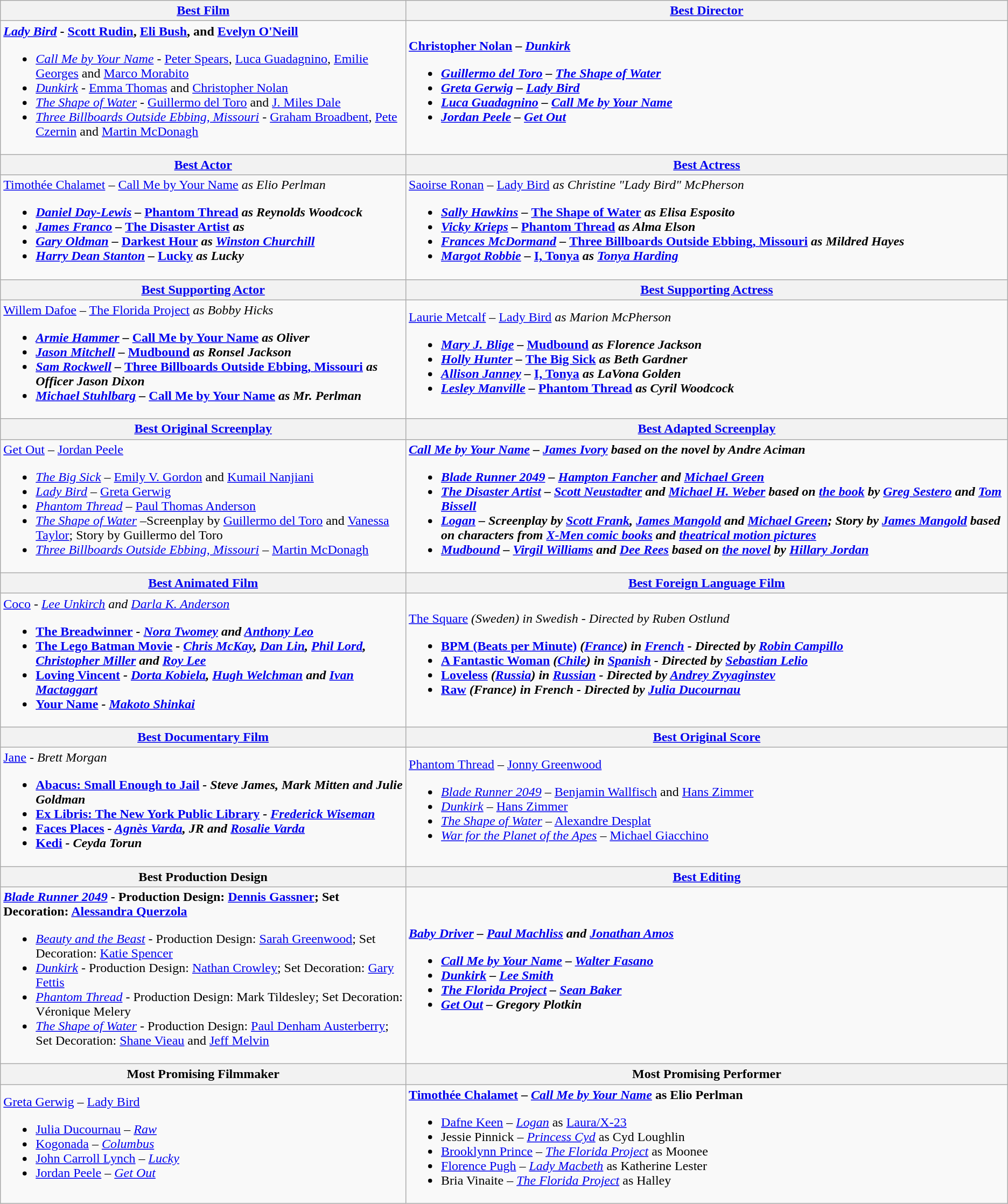<table class="wikitable">
<tr>
<th><a href='#'>Best Film</a></th>
<th><a href='#'>Best Director</a></th>
</tr>
<tr>
<td><strong><em><a href='#'>Lady Bird</a></em></strong> <strong>- <a href='#'>Scott Rudin</a>, <a href='#'>Eli Bush</a>, and <a href='#'>Evelyn O'Neill</a></strong><br><ul><li><em><a href='#'>Call Me by Your Name</a></em> - <a href='#'>Peter Spears</a>, <a href='#'>Luca Guadagnino</a>, <a href='#'>Emilie Georges</a> and <a href='#'>Marco Morabito</a></li><li><em><a href='#'>Dunkirk</a></em> - <a href='#'>Emma Thomas</a> and <a href='#'>Christopher Nolan</a></li><li><em><a href='#'>The Shape of Water</a></em> - <a href='#'>Guillermo del Toro</a> and <a href='#'>J. Miles Dale</a></li><li><em><a href='#'>Three Billboards Outside Ebbing, Missouri</a></em> - <a href='#'>Graham Broadbent</a>, <a href='#'>Pete Czernin</a> and <a href='#'>Martin McDonagh</a></li></ul></td>
<td><strong><a href='#'>Christopher Nolan</a> – <em><a href='#'>Dunkirk</a><strong><em><br><ul><li><a href='#'>Guillermo del Toro</a> – </em><a href='#'>The Shape of Water</a><em></li><li><a href='#'>Greta Gerwig</a> – </em><a href='#'>Lady Bird</a><em></li><li><a href='#'>Luca Guadagnino</a> – </em><a href='#'>Call Me by Your Name</a><em></li><li><a href='#'>Jordan Peele</a> – </em><a href='#'>Get Out</a><em></li></ul></td>
</tr>
<tr>
<th><a href='#'>Best Actor</a></th>
<th><a href='#'>Best Actress</a></th>
</tr>
<tr>
<td></strong><a href='#'>Timothée Chalamet</a> – </em><a href='#'>Call Me by Your Name</a><em> as Elio Perlman<strong><br><ul><li><a href='#'>Daniel Day-Lewis</a> – </em><a href='#'>Phantom Thread</a><em> as Reynolds Woodcock</li><li><a href='#'>James Franco</a> – </em><a href='#'>The Disaster Artist</a><em> as</li><li><a href='#'>Gary Oldman</a> – </em><a href='#'>Darkest Hour</a><em> as <a href='#'>Winston Churchill</a></li><li><a href='#'>Harry Dean Stanton</a> – </em><a href='#'>Lucky</a><em> as Lucky</li></ul></td>
<td></strong><a href='#'>Saoirse Ronan</a> – </em><a href='#'>Lady Bird</a><em> as Christine "Lady Bird" McPherson<strong><br><ul><li><a href='#'>Sally Hawkins</a> – </em><a href='#'>The Shape of Water</a><em> as Elisa Esposito</li><li><a href='#'>Vicky Krieps</a> – </em><a href='#'>Phantom Thread</a><em> as Alma Elson</li><li><a href='#'>Frances McDormand</a> – </em><a href='#'>Three Billboards Outside Ebbing, Missouri</a><em> as Mildred Hayes</li><li><a href='#'>Margot Robbie</a> – </em><a href='#'>I, Tonya</a><em> as <a href='#'>Tonya Harding</a></li></ul></td>
</tr>
<tr>
<th><a href='#'>Best Supporting Actor</a></th>
<th><a href='#'>Best Supporting Actress</a></th>
</tr>
<tr>
<td></strong><a href='#'>Willem Dafoe</a> – </em><a href='#'>The Florida Project</a><em> as Bobby Hicks<strong><br><ul><li><a href='#'>Armie Hammer</a> – </em><a href='#'>Call Me by Your Name</a><em> as Oliver</li><li><a href='#'>Jason Mitchell</a> – </em><a href='#'>Mudbound</a><em> as Ronsel Jackson</li><li><a href='#'>Sam Rockwell</a> – </em><a href='#'>Three Billboards Outside Ebbing, Missouri</a><em> as Officer Jason Dixon</li><li><a href='#'>Michael Stuhlbarg</a> – </em><a href='#'>Call Me by Your Name</a><em> as Mr. Perlman</li></ul></td>
<td></strong><a href='#'>Laurie Metcalf</a> – </em><a href='#'>Lady Bird</a><em> as Marion McPherson<strong><br><ul><li><a href='#'>Mary J. Blige</a> – </em><a href='#'>Mudbound</a><em> as Florence Jackson</li><li><a href='#'>Holly Hunter</a> – </em><a href='#'>The Big Sick</a><em> as Beth Gardner</li><li><a href='#'>Allison Janney</a> – </em><a href='#'>I, Tonya</a><em> as LaVona Golden</li><li><a href='#'>Lesley Manville</a> – </em><a href='#'>Phantom Thread</a><em> as Cyril Woodcock</li></ul></td>
</tr>
<tr>
<th><a href='#'>Best Original Screenplay</a></th>
<th><a href='#'>Best Adapted Screenplay</a></th>
</tr>
<tr>
<td></em></strong><a href='#'>Get Out</a></em> – <a href='#'>Jordan Peele</a></strong><br><ul><li><em><a href='#'>The Big Sick</a></em> – <a href='#'>Emily V. Gordon</a> and <a href='#'>Kumail Nanjiani</a></li><li><em><a href='#'>Lady Bird</a></em> – <a href='#'>Greta Gerwig</a></li><li><em><a href='#'>Phantom Thread</a></em> – <a href='#'>Paul Thomas Anderson</a></li><li><em><a href='#'>The Shape of Water</a></em> –Screenplay by <a href='#'>Guillermo del Toro</a> and <a href='#'>Vanessa Taylor</a>; Story by Guillermo del Toro</li><li><em><a href='#'>Three Billboards Outside Ebbing, Missouri</a></em> – <a href='#'>Martin McDonagh</a></li></ul></td>
<td><strong><em><a href='#'>Call Me by Your Name</a><em> – <a href='#'>James Ivory</a><strong> based on the novel by Andre Aciman<br><ul><li></em><a href='#'>Blade Runner 2049</a><em> – <a href='#'>Hampton Fancher</a> and <a href='#'>Michael Green</a></li><li></em><a href='#'>The Disaster Artist</a><em> – <a href='#'>Scott Neustadter</a> and <a href='#'>Michael H. Weber</a> based on <a href='#'>the book</a> by <a href='#'>Greg Sestero</a> and <a href='#'>Tom Bissell</a></li><li></em><a href='#'>Logan</a><em> – Screenplay by <a href='#'>Scott Frank</a>, <a href='#'>James Mangold</a> and <a href='#'>Michael Green</a>; Story by <a href='#'>James Mangold</a> based on characters from <a href='#'>X-Men comic books</a> and <a href='#'>theatrical motion pictures</a></li><li></em><a href='#'>Mudbound</a><em> – <a href='#'>Virgil Williams</a> and <a href='#'>Dee Rees</a> based on <a href='#'>the novel</a> by <a href='#'>Hillary Jordan</a></li></ul></td>
</tr>
<tr>
<th><a href='#'>Best Animated Film</a></th>
<th><a href='#'>Best Foreign Language Film</a></th>
</tr>
<tr>
<td></em></strong><a href='#'>Coco</a><strong><em> </strong>- <a href='#'>Lee Unkirch</a> and <a href='#'>Darla K. Anderson</a><strong><br><ul><li></em><a href='#'>The Breadwinner</a><em> - <a href='#'>Nora Twomey</a> and <a href='#'>Anthony Leo</a></li><li></em><a href='#'>The Lego Batman Movie</a><em> - <a href='#'>Chris McKay</a>, <a href='#'>Dan Lin</a>, <a href='#'>Phil Lord</a>, <a href='#'>Christopher Miller</a> and <a href='#'>Roy Lee</a></li><li></em><a href='#'>Loving Vincent</a><em> - <a href='#'>Dorta Kobiela</a>, <a href='#'>Hugh Welchman</a> and <a href='#'>Ivan Mactaggart</a></li><li></em><a href='#'>Your Name</a><em> - <a href='#'>Makoto Shinkai</a></li></ul></td>
<td></em></strong><a href='#'>The Square</a><strong><em> </strong>(Sweden) in Swedish - Directed by Ruben Ostlund<strong><br><ul><li></em><a href='#'>BPM (Beats per Minute)</a><em> (<a href='#'>France</a>) in <a href='#'>French</a> - Directed by <a href='#'>Robin Campillo</a></li><li></em><a href='#'>A Fantastic Woman</a><em> (<a href='#'>Chile</a>) in <a href='#'>Spanish</a> - Directed by <a href='#'>Sebastian Lelio</a></li><li></em><a href='#'>Loveless</a><em> (<a href='#'>Russia</a>) in <a href='#'>Russian</a> - Directed by <a href='#'>Andrey Zvyaginstev</a></li><li></em><a href='#'>Raw</a><em> (France) in French - Directed by <a href='#'>Julia Ducournau</a></li></ul></td>
</tr>
<tr>
<th><a href='#'>Best Documentary Film</a></th>
<th><a href='#'>Best Original Score</a></th>
</tr>
<tr>
<td></em></strong><a href='#'>Jane</a> -<strong><em> </strong>Brett Morgan<strong><br><ul><li></em><a href='#'>Abacus: Small Enough to Jail</a><em> - Steve James, Mark Mitten and Julie Goldman</li><li></em><a href='#'>Ex Libris: The New York Public Library</a><em> - <a href='#'>Frederick Wiseman</a></li><li></em><a href='#'>Faces Places</a><em> - <a href='#'>Agnès Varda</a>, JR and <a href='#'>Rosalie Varda</a></li><li></em><a href='#'>Kedi</a><em> - Ceyda Torun</li></ul></td>
<td></em></strong><a href='#'>Phantom Thread</a></em> – <a href='#'>Jonny Greenwood</a></strong><br><ul><li><em><a href='#'>Blade Runner 2049</a></em> – <a href='#'>Benjamin Wallfisch</a> and <a href='#'>Hans Zimmer</a></li><li><em><a href='#'>Dunkirk</a></em> – <a href='#'>Hans Zimmer</a></li><li><em><a href='#'>The Shape of Water</a></em> – <a href='#'>Alexandre Desplat</a></li><li><em><a href='#'>War for the Planet of the Apes</a></em> – <a href='#'>Michael Giacchino</a></li></ul></td>
</tr>
<tr>
<th>Best Production Design</th>
<th><a href='#'>Best Editing</a></th>
</tr>
<tr>
<td><strong><em><a href='#'>Blade Runner 2049</a></em></strong> <strong>- Production Design: <a href='#'>Dennis Gassner</a>; Set Decoration: <a href='#'>Alessandra Querzola</a></strong><br><ul><li><em><a href='#'>Beauty and the Beast</a></em> - Production Design: <a href='#'>Sarah Greenwood</a>; Set Decoration: <a href='#'>Katie Spencer</a></li><li><em><a href='#'>Dunkirk</a></em> - Production Design: <a href='#'>Nathan Crowley</a>; Set Decoration: <a href='#'>Gary Fettis</a></li><li><em><a href='#'>Phantom Thread</a></em> - Production Design: Mark Tildesley; Set Decoration: Véronique Melery</li><li><em><a href='#'>The Shape of Water</a></em> - Production Design: <a href='#'>Paul Denham Austerberry</a>; Set Decoration: <a href='#'>Shane Vieau</a> and <a href='#'>Jeff Melvin</a></li></ul></td>
<td><strong><em><a href='#'>Baby Driver</a><em> – <a href='#'>Paul Machliss</a> and <a href='#'>Jonathan Amos</a><strong><br><ul><li></em><a href='#'>Call Me by Your Name</a><em> – <a href='#'>Walter Fasano</a></li><li></em><a href='#'>Dunkirk</a><em> – <a href='#'>Lee Smith</a></li><li></em><a href='#'>The Florida Project</a><em> – <a href='#'>Sean Baker</a></li><li></em><a href='#'>Get Out</a><em> – Gregory Plotkin</li></ul></td>
</tr>
<tr>
<th>Most Promising Filmmaker</th>
<th>Most Promising Performer</th>
</tr>
<tr>
<td></strong><a href='#'>Greta Gerwig</a> – </em><a href='#'>Lady Bird</a></em></strong><br><ul><li><a href='#'>Julia Ducournau</a> – <em><a href='#'>Raw</a></em></li><li><a href='#'>Kogonada</a> – <em><a href='#'>Columbus</a></em></li><li><a href='#'>John Carroll Lynch</a> – <em><a href='#'>Lucky</a></em></li><li><a href='#'>Jordan Peele</a> – <em><a href='#'>Get Out</a></em></li></ul></td>
<td><strong><a href='#'>Timothée Chalamet</a> – <em><a href='#'>Call Me by Your Name</a></em> as Elio Perlman</strong><br><ul><li><a href='#'>Dafne Keen</a> – <em><a href='#'>Logan</a></em> as <a href='#'>Laura/X-23</a></li><li>Jessie Pinnick – <em><a href='#'>Princess Cyd</a></em> as Cyd Loughlin</li><li><a href='#'>Brooklynn Prince</a> – <em><a href='#'>The Florida Project</a></em> as Moonee</li><li><a href='#'>Florence Pugh</a> – <em><a href='#'>Lady Macbeth</a></em> as Katherine Lester</li><li>Bria Vinaite – <em><a href='#'>The Florida Project</a></em> as Halley</li></ul></td>
</tr>
</table>
